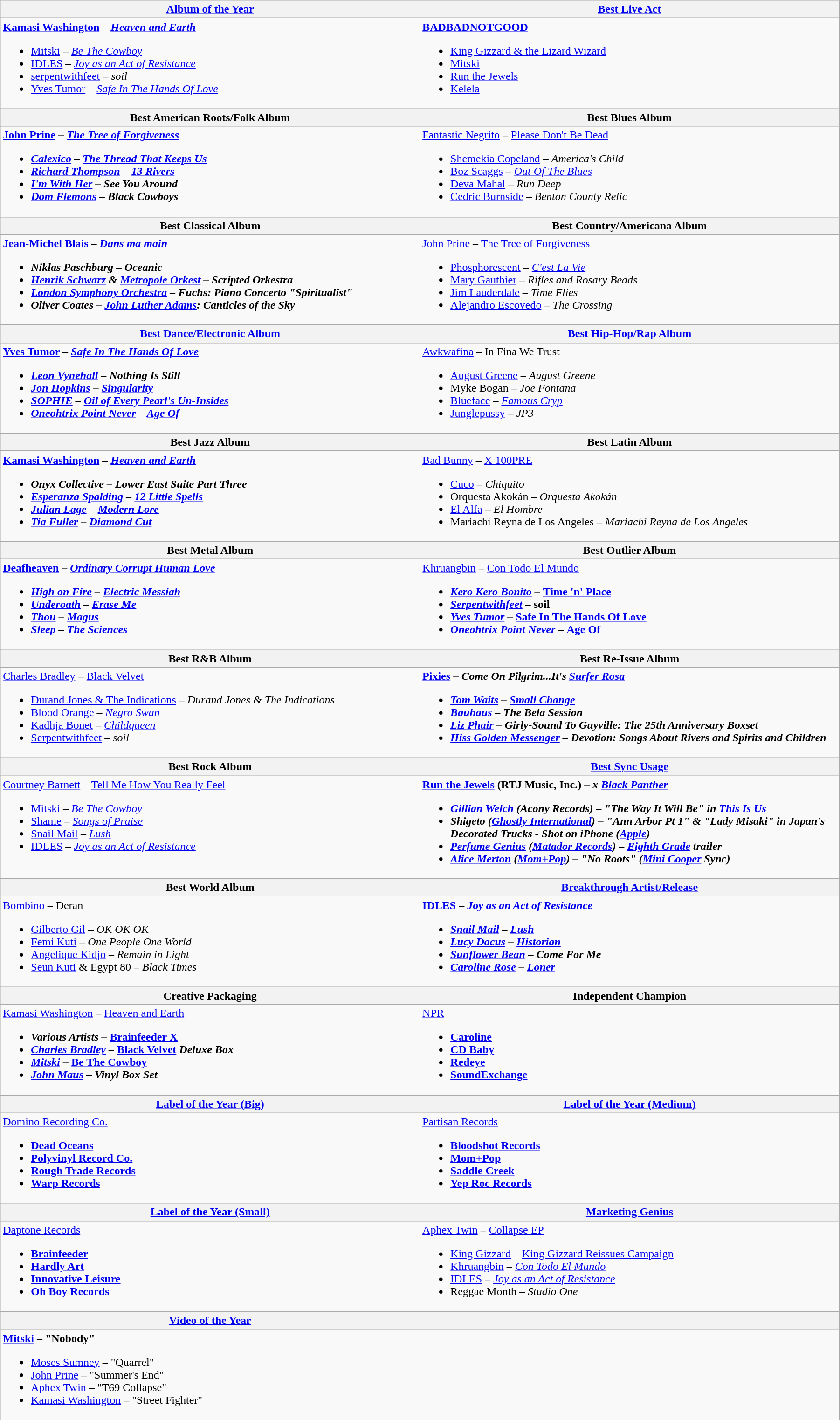<table class="wikitable" style="width:95%">
<tr>
<th width="50%"><a href='#'>Album of the Year</a></th>
<th width="50%"><a href='#'>Best Live Act</a></th>
</tr>
<tr>
<td valign="top"><strong><a href='#'>Kamasi Washington</a> – <a href='#'><em>Heaven and Earth</em></a></strong><br><ul><li><a href='#'>Mitski</a> – <em><a href='#'>Be The Cowboy</a></em></li><li><a href='#'>IDLES</a> – <em><a href='#'>Joy as an Act of Resistance</a></em></li><li><a href='#'>serpentwithfeet</a> – <em>soil</em></li><li><a href='#'>Yves Tumor</a> – <em><a href='#'>Safe In The Hands Of Love</a></em></li></ul></td>
<td valign="top"><a href='#'><strong>BADBADNOTGOOD</strong></a><br><ul><li><a href='#'>King Gizzard & the Lizard Wizard</a></li><li><a href='#'>Mitski</a></li><li><a href='#'>Run the Jewels</a></li><li><a href='#'>Kelela</a></li></ul></td>
</tr>
<tr>
<th width="50%">Best American Roots/Folk Album</th>
<th width="50%">Best Blues Album</th>
</tr>
<tr>
<td valign="top"><strong><a href='#'>John Prine</a> – <em><a href='#'>The Tree of Forgiveness</a><strong><em><br><ul><li><a href='#'>Calexico</a> – </em><a href='#'>The Thread That Keeps Us</a><em></li><li><a href='#'>Richard Thompson</a> – </em><a href='#'>13 Rivers</a><em></li><li><a href='#'>I'm With Her</a> – </em>See You Around<em></li><li><a href='#'>Dom Flemons</a> – </em>Black Cowboys<em></li></ul></td>
<td valign="top"></strong><a href='#'>Fantastic Negrito</a> – </em><a href='#'>Please Don't Be Dead</a></em></strong><br><ul><li><a href='#'>Shemekia Copeland</a> – <em>America's Child</em></li><li><a href='#'>Boz Scaggs</a> – <em><a href='#'>Out Of The Blues</a></em></li><li><a href='#'>Deva Mahal</a> – <em>Run Deep</em></li><li><a href='#'>Cedric Burnside</a> – <em>Benton County Relic</em></li></ul></td>
</tr>
<tr>
<th width="50%">Best Classical Album</th>
<th width="50%">Best Country/Americana Album</th>
</tr>
<tr>
<td valign="top"><strong><a href='#'>Jean-Michel Blais</a> – <em><a href='#'>Dans ma main</a><strong><em><br><ul><li>Niklas Paschburg – </em>Oceanic<em></li><li><a href='#'>Henrik Schwarz</a> & <a href='#'>Metropole Orkest</a> – </em>Scripted Orkestra<em></li><li><a href='#'>London Symphony Orchestra</a> – </em>Fuchs: Piano Concerto "Spiritualist"<em></li><li>Oliver Coates – </em><a href='#'>John Luther Adams</a>: Canticles of the Sky<em></li></ul></td>
<td valign="top"></strong><a href='#'>John Prine</a> – </em><a href='#'>The Tree of Forgiveness</a></em></strong><br><ul><li><a href='#'>Phosphorescent</a> – <em><a href='#'>C'est La Vie</a></em></li><li><a href='#'>Mary Gauthier</a> – <em>Rifles and Rosary Beads</em></li><li><a href='#'>Jim Lauderdale</a> – <em>Time Flies</em></li><li><a href='#'>Alejandro Escovedo</a> – <em>The Crossing</em></li></ul></td>
</tr>
<tr>
<th width="50%"><a href='#'>Best Dance/Electronic Album</a></th>
<th width="50%"><a href='#'>Best Hip-Hop/Rap Album</a></th>
</tr>
<tr>
<td valign="top"><strong><a href='#'>Yves Tumor</a> – <em><a href='#'>Safe In The Hands Of Love</a><strong><em><br><ul><li><a href='#'>Leon Vynehall</a> – </em>Nothing Is Still<em></li><li><a href='#'>Jon Hopkins</a> – </em><a href='#'>Singularity</a><em></li><li><a href='#'>SOPHIE</a> – </em><a href='#'>Oil of Every Pearl's Un-Insides</a><em></li><li><a href='#'>Oneohtrix Point Never</a> – </em><a href='#'>Age Of</a><em></li></ul></td>
<td valign="top"></strong><a href='#'>Awkwafina</a> – </em>In Fina We Trust</em></strong><br><ul><li><a href='#'>August Greene</a> – <em>August Greene</em></li><li>Myke Bogan – <em>Joe Fontana</em></li><li><a href='#'>Blueface</a> – <em><a href='#'>Famous Cryp</a></em></li><li><a href='#'>Junglepussy</a> – <em>JP3</em></li></ul></td>
</tr>
<tr>
<th width="50%">Best Jazz Album</th>
<th width="50%">Best Latin Album</th>
</tr>
<tr>
<td valign="top"><strong><a href='#'>Kamasi Washington</a> – <em><a href='#'>Heaven and Earth</a><strong><em><br><ul><li>Onyx Collective – </em>Lower East Suite Part Three<em></li><li><a href='#'>Esperanza Spalding</a> – </em><a href='#'>12 Little Spells</a><em></li><li><a href='#'>Julian Lage</a> – </em><a href='#'>Modern Lore</a><em></li><li><a href='#'>Tia Fuller</a> – </em><a href='#'>Diamond Cut</a><em></li></ul></td>
<td valign="top"></strong><a href='#'>Bad Bunny</a> – </em><a href='#'>X 100PRE</a></em></strong><br><ul><li><a href='#'>Cuco</a> – <em>Chiquito</em></li><li>Orquesta Akokán – <em>Orquesta Akokán</em></li><li><a href='#'>El Alfa</a> – <em>El Hombre</em></li><li>Mariachi Reyna de Los Angeles – <em>Mariachi Reyna de Los Angeles</em></li></ul></td>
</tr>
<tr>
<th width="50%">Best Metal Album</th>
<th width="50%">Best Outlier Album</th>
</tr>
<tr>
<td valign="top"><strong><a href='#'>Deafheaven</a> – <em><a href='#'>Ordinary Corrupt Human Love</a><strong><em><br><ul><li><a href='#'>High on Fire</a> – </em><a href='#'>Electric Messiah</a><em></li><li><a href='#'>Underoath</a> – <a href='#'></em>Erase Me<em></a></li><li><a href='#'>Thou</a> – <a href='#'></em>Magus<em></a></li><li><a href='#'>Sleep</a> – </em><a href='#'>The Sciences</a><em></li></ul></td>
<td valign="top"></strong><a href='#'>Khruangbin</a> – <a href='#'></em>Con Todo El Mundo<em></a><strong><br><ul><li><a href='#'>Kero Kero Bonito</a> – </em><a href='#'>Time 'n' Place</a><em></li><li><a href='#'>Serpentwithfeet</a> – </em>soil<em></li><li><a href='#'>Yves Tumor</a> – <a href='#'></em>Safe In The Hands Of Love<em></a></li><li><a href='#'>Oneohtrix Point Never</a> – </em><a href='#'>Age Of</a><em></li></ul></td>
</tr>
<tr>
<th width="50%">Best R&B Album</th>
<th width="50%">Best Re-Issue Album</th>
</tr>
<tr>
<td valign="top"></strong><a href='#'>Charles Bradley</a> – </em><a href='#'>Black Velvet</a></em></strong><br><ul><li><a href='#'>Durand Jones & The Indications</a> – <em>Durand Jones & The Indications</em></li><li><a href='#'>Blood Orange</a> – <em><a href='#'>Negro Swan</a></em></li><li><a href='#'>Kadhja Bonet</a> – <em><a href='#'>Childqueen</a></em></li><li><a href='#'>Serpentwithfeet</a> – <em>soil</em></li></ul></td>
<td valign="top"><strong><a href='#'>Pixies</a> – <em>Come On Pilgrim...It's <a href='#'>Surfer Rosa</a><strong><em><br><ul><li><a href='#'>Tom Waits</a> – <a href='#'></em>Small Change<em></a></li><li><a href='#'>Bauhaus</a> – </em>The Bela Session<em></li><li><a href='#'>Liz Phair</a> – </em>Girly-Sound To Guyville: The 25th Anniversary Boxset<em></li><li><a href='#'>Hiss Golden Messenger</a> – </em>Devotion: Songs About Rivers and Spirits and Children<em></li></ul></td>
</tr>
<tr>
<th width="50%">Best Rock Album</th>
<th width="50%"><a href='#'>Best Sync Usage</a></th>
</tr>
<tr>
<td valign="top"></strong><a href='#'>Courtney Barnett</a> – </em><a href='#'>Tell Me How You Really Feel</a></em></strong><br><ul><li><a href='#'>Mitski</a> – <a href='#'><em>Be The Cowboy</em></a></li><li><a href='#'>Shame</a> – <a href='#'><em>Songs of Praise</em></a></li><li><a href='#'>Snail Mail</a> – <a href='#'><em>Lush</em></a></li><li><a href='#'>IDLES</a> – <em><a href='#'>Joy as an Act of Resistance</a></em></li></ul></td>
<td valign="top"><strong><a href='#'>Run the Jewels</a> (RTJ Music, Inc.) – <em>x <a href='#'>Black Panther</a><strong><em><br><ul><li><a href='#'>Gillian Welch</a> (Acony Records) – "The Way It Will Be" in </em><a href='#'>This Is Us</a><em></li><li>Shigeto (<a href='#'>Ghostly International</a>) – "Ann Arbor Pt 1" & "Lady Misaki" in </em>Japan's Decorated Trucks - Shot on iPhone<em> (<a href='#'>Apple</a>)</li><li><a href='#'>Perfume Genius</a> (<a href='#'>Matador Records</a>) – </em><a href='#'>Eighth Grade</a><em> trailer</li><li><a href='#'>Alice Merton</a> (<a href='#'>Mom+Pop</a>) – "No Roots" (<a href='#'>Mini Cooper</a> Sync)</li></ul></td>
</tr>
<tr>
<th width="50%">Best World Album</th>
<th width="50%"><a href='#'>Breakthrough Artist/Release</a></th>
</tr>
<tr>
<td valign="top"></strong><a href='#'>Bombino</a> – </em>Deran</em></strong><br><ul><li><a href='#'>Gilberto Gil</a> – <em>OK OK OK</em></li><li><a href='#'>Femi Kuti</a> – <em>One People One World</em></li><li><a href='#'>Angelique Kidjo</a> – <em>Remain in Light</em></li><li><a href='#'>Seun Kuti</a> & Egypt 80 – <em>Black Times</em></li></ul></td>
<td valign="top"><strong><a href='#'>IDLES</a> – <em><a href='#'>Joy as an Act of Resistance</a><strong><em><br><ul><li><a href='#'>Snail Mail</a> – <a href='#'></em>Lush<em></a></li><li><a href='#'>Lucy Dacus</a> – <a href='#'></em>Historian<em></a></li><li><a href='#'>Sunflower Bean</a> – </em>Come For Me<em></li><li><a href='#'>Caroline Rose</a> – <a href='#'></em>Loner<em></a></li></ul></td>
</tr>
<tr>
<th width="50%">Creative Packaging</th>
<th width="50%">Independent Champion</th>
</tr>
<tr>
<td valign="top"></strong><a href='#'>Kamasi Washington</a> – <a href='#'></em>Heaven and Earth<em></a><strong><br><ul><li>Various Artists – </em><a href='#'>Brainfeeder X</a><em></li><li><a href='#'>Charles Bradley</a> – </em><a href='#'>Black Velvet</a><em> Deluxe Box</li><li><a href='#'>Mitski</a> – <a href='#'></em>Be The Cowboy<em></a></li><li><a href='#'>John Maus</a> – Vinyl Box Set</li></ul></td>
<td valign="top"></strong><a href='#'>NPR</a><strong><br><ul><li><a href='#'>Caroline</a></li><li><a href='#'>CD Baby</a></li><li><a href='#'>Redeye</a></li><li><a href='#'>SoundExchange</a></li></ul></td>
</tr>
<tr>
<th width="50%"><a href='#'>Label of the Year (Big)</a></th>
<th width="50%"><a href='#'>Label of the Year (Medium)</a></th>
</tr>
<tr>
<td valign="top"><a href='#'></strong>Domino Recording Co.<strong></a><br><ul><li><a href='#'>Dead Oceans</a></li><li><a href='#'>Polyvinyl Record Co.</a></li><li><a href='#'>Rough Trade Records</a></li><li><a href='#'>Warp Records</a></li></ul></td>
<td valign="top"></strong><a href='#'>Partisan Records</a><strong><br><ul><li><a href='#'>Bloodshot Records</a></li><li><a href='#'>Mom+Pop</a></li><li><a href='#'>Saddle Creek</a></li><li><a href='#'>Yep Roc Records</a></li></ul></td>
</tr>
<tr>
<th width="50%"><a href='#'>Label of the Year (Small)</a></th>
<th width="50%"><a href='#'>Marketing Genius</a></th>
</tr>
<tr>
<td valign="top"></strong><a href='#'>Daptone Records</a><strong><br><ul><li><a href='#'>Brainfeeder</a></li><li><a href='#'>Hardly Art</a></li><li><a href='#'>Innovative Leisure</a></li><li><a href='#'>Oh Boy Records</a></li></ul></td>
<td valign="top"></strong><a href='#'>Aphex Twin</a> – </em><a href='#'>Collapse EP</a></em></strong><br><ul><li><a href='#'>King Gizzard</a> – <a href='#'>King Gizzard Reissues Campaign</a></li><li><a href='#'>Khruangbin</a> – <em><a href='#'>Con Todo El Mundo</a></em></li><li><a href='#'>IDLES</a> – <em><a href='#'>Joy as an Act of Resistance</a></em></li><li>Reggae Month – <em>Studio One</em></li></ul></td>
</tr>
<tr>
<th width="50%"><a href='#'>Video of the Year</a></th>
<th width="50%"></th>
</tr>
<tr>
<td valign="top"><strong><a href='#'>Mitski</a> – "Nobody"</strong><br><ul><li><a href='#'>Moses Sumney</a> – "Quarrel"</li><li><a href='#'>John Prine</a> – "Summer's End"</li><li><a href='#'>Aphex Twin</a> – "T69 Collapse"</li><li><a href='#'>Kamasi Washington</a> – "Street Fighter"</li></ul></td>
<td valign="top"></td>
</tr>
<tr>
</tr>
</table>
